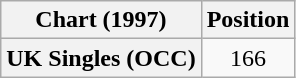<table class="wikitable plainrowheaders" style="text-align:center">
<tr>
<th>Chart (1997)</th>
<th>Position</th>
</tr>
<tr>
<th scope="row">UK Singles (OCC)</th>
<td>166</td>
</tr>
</table>
